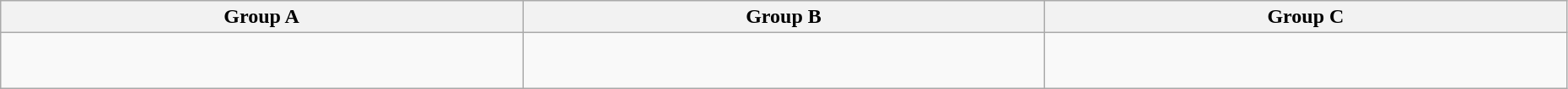<table class="wikitable" width="98%">
<tr>
<th width="25%">Group A</th>
<th width="25%">Group B</th>
<th width="25%">Group C</th>
</tr>
<tr>
<td><br><br></td>
<td><br><br></td>
<td><br><br></td>
</tr>
</table>
